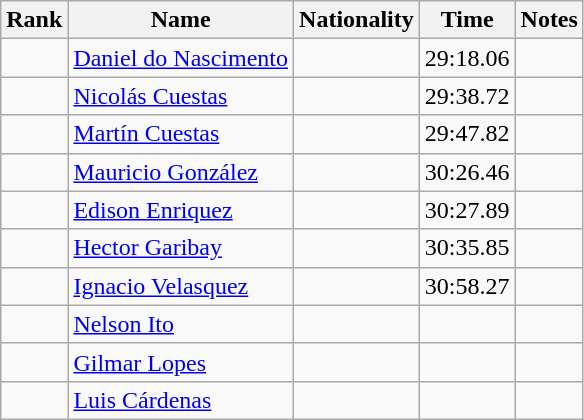<table class="wikitable sortable" style="text-align:center">
<tr>
<th>Rank</th>
<th>Name</th>
<th>Nationality</th>
<th>Time</th>
<th>Notes</th>
</tr>
<tr>
<td></td>
<td align=left><a href='#'>Daniel do Nascimento</a></td>
<td align=left></td>
<td>29:18.06</td>
<td></td>
</tr>
<tr>
<td></td>
<td align=left><a href='#'>Nicolás Cuestas</a></td>
<td align=left></td>
<td>29:38.72</td>
<td></td>
</tr>
<tr>
<td></td>
<td align=left><a href='#'>Martín Cuestas</a></td>
<td align=left></td>
<td>29:47.82</td>
<td></td>
</tr>
<tr>
<td></td>
<td align=left><a href='#'>Mauricio González</a></td>
<td align=left></td>
<td>30:26.46</td>
<td></td>
</tr>
<tr>
<td></td>
<td align=left><a href='#'>Edison Enriquez</a></td>
<td align=left></td>
<td>30:27.89</td>
<td></td>
</tr>
<tr>
<td></td>
<td align=left><a href='#'>Hector Garibay</a></td>
<td align=left></td>
<td>30:35.85</td>
<td></td>
</tr>
<tr>
<td></td>
<td align=left><a href='#'>Ignacio Velasquez</a></td>
<td align=left></td>
<td>30:58.27</td>
<td></td>
</tr>
<tr>
<td></td>
<td align=left><a href='#'>Nelson Ito</a></td>
<td align=left></td>
<td></td>
<td></td>
</tr>
<tr>
<td></td>
<td align=left><a href='#'>Gilmar Lopes</a></td>
<td align=left></td>
<td></td>
<td></td>
</tr>
<tr>
<td></td>
<td align=left><a href='#'>Luis Cárdenas</a></td>
<td align=left></td>
<td></td>
<td></td>
</tr>
</table>
